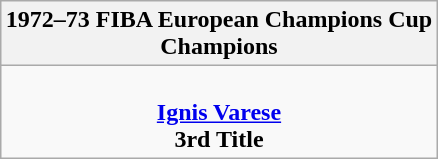<table class=wikitable style="text-align:center; margin:auto">
<tr>
<th>1972–73 FIBA European Champions Cup<br>Champions</th>
</tr>
<tr>
<td> <br> <strong><a href='#'>Ignis Varese</a></strong> <br> <strong>3rd Title</strong></td>
</tr>
</table>
